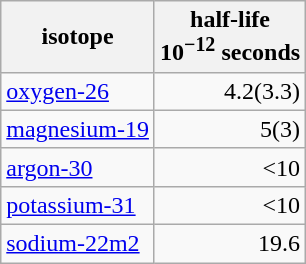<table class="wikitable sortable">
<tr>
<th>isotope</th>
<th class=unsortable>half-life<br>10<sup>−12</sup> seconds</th>
</tr>
<tr>
<td><a href='#'>oxygen-26</a></td>
<td align=right>4.2(3.3)</td>
</tr>
<tr>
<td><a href='#'>magnesium-19</a></td>
<td align=right>5(3)</td>
</tr>
<tr>
<td><a href='#'>argon-30</a></td>
<td align=right><10</td>
</tr>
<tr>
<td><a href='#'>potassium-31</a></td>
<td align=right><10</td>
</tr>
<tr>
<td><a href='#'>sodium-22m2</a></td>
<td align=right>19.6</td>
</tr>
</table>
